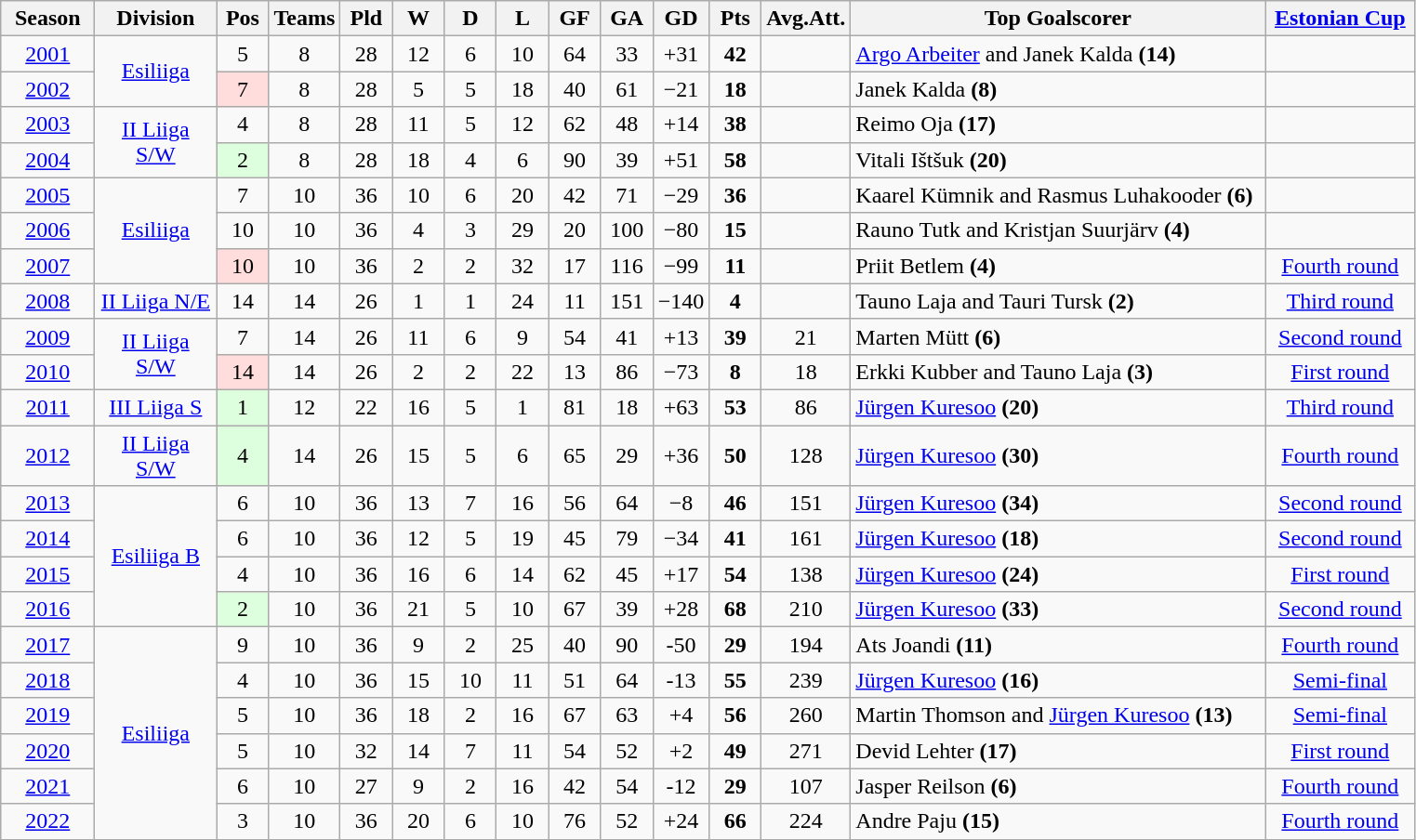<table class="wikitable">
<tr>
<th width=60px>Season</th>
<th width=80px>Division</th>
<th width=30px>Pos</th>
<th width=30px>Teams</th>
<th width=30px>Pld</th>
<th width=30px>W</th>
<th width=30px>D</th>
<th width=30px>L</th>
<th width=30px>GF</th>
<th width=30px>GA</th>
<th width=30px>GD</th>
<th width=30px>Pts</th>
<th width=20px>Avg.Att.</th>
<th width=290px>Top Goalscorer</th>
<th width=100px><a href='#'>Estonian Cup</a></th>
</tr>
<tr align=center>
<td><a href='#'>2001</a></td>
<td rowspan=2><a href='#'>Esiliiga</a></td>
<td>5</td>
<td>8</td>
<td>28</td>
<td>12</td>
<td>6</td>
<td>10</td>
<td>64</td>
<td>33</td>
<td>+31</td>
<td><strong>42</strong></td>
<td></td>
<td align=left><a href='#'>Argo Arbeiter</a> and Janek Kalda <strong>(14)</strong></td>
<td></td>
</tr>
<tr align=center>
<td><a href='#'>2002</a></td>
<td bgcolor="#FFDDDD">7</td>
<td>8</td>
<td>28</td>
<td>5</td>
<td>5</td>
<td>18</td>
<td>40</td>
<td>61</td>
<td>−21</td>
<td><strong>18</strong></td>
<td></td>
<td align=left>Janek Kalda <strong>(8)</strong></td>
<td></td>
</tr>
<tr align=center>
<td><a href='#'>2003</a></td>
<td rowspan=2><a href='#'>II Liiga S/W</a></td>
<td>4</td>
<td>8</td>
<td>28</td>
<td>11</td>
<td>5</td>
<td>12</td>
<td>62</td>
<td>48</td>
<td>+14</td>
<td><strong>38</strong></td>
<td></td>
<td align=left>Reimo Oja <strong>(17)</strong></td>
<td></td>
</tr>
<tr align=center>
<td><a href='#'>2004</a></td>
<td bgcolor="#DDFFDD">2</td>
<td>8</td>
<td>28</td>
<td>18</td>
<td>4</td>
<td>6</td>
<td>90</td>
<td>39</td>
<td>+51</td>
<td><strong>58</strong></td>
<td></td>
<td align=left>Vitali Ištšuk <strong>(20)</strong></td>
<td></td>
</tr>
<tr align=center>
<td><a href='#'>2005</a></td>
<td rowspan=3><a href='#'>Esiliiga</a></td>
<td>7</td>
<td>10</td>
<td>36</td>
<td>10</td>
<td>6</td>
<td>20</td>
<td>42</td>
<td>71</td>
<td>−29</td>
<td><strong>36</strong></td>
<td></td>
<td align=left>Kaarel Kümnik and Rasmus Luhakooder <strong>(6)</strong></td>
<td></td>
</tr>
<tr align=center>
<td><a href='#'>2006</a></td>
<td>10</td>
<td>10</td>
<td>36</td>
<td>4</td>
<td>3</td>
<td>29</td>
<td>20</td>
<td>100</td>
<td>−80</td>
<td><strong>15</strong></td>
<td></td>
<td align=left>Rauno Tutk and Kristjan Suurjärv <strong>(4)</strong></td>
<td></td>
</tr>
<tr align=center>
<td><a href='#'>2007</a></td>
<td bgcolor="#FFDDDD">10</td>
<td>10</td>
<td>36</td>
<td>2</td>
<td>2</td>
<td>32</td>
<td>17</td>
<td>116</td>
<td>−99</td>
<td><strong>11</strong></td>
<td></td>
<td align=left>Priit Betlem <strong>(4)</strong></td>
<td><a href='#'>Fourth round</a></td>
</tr>
<tr align=center>
<td><a href='#'>2008</a></td>
<td><a href='#'>II Liiga N/E</a></td>
<td>14</td>
<td>14</td>
<td>26</td>
<td>1</td>
<td>1</td>
<td>24</td>
<td>11</td>
<td>151</td>
<td>−140</td>
<td><strong>4</strong></td>
<td></td>
<td align=left>Tauno Laja and Tauri Tursk <strong>(2)</strong></td>
<td><a href='#'>Third round</a></td>
</tr>
<tr align=center>
<td><a href='#'>2009</a></td>
<td rowspan=2><a href='#'>II Liiga S/W</a></td>
<td>7</td>
<td>14</td>
<td>26</td>
<td>11</td>
<td>6</td>
<td>9</td>
<td>54</td>
<td>41</td>
<td>+13</td>
<td><strong>39</strong></td>
<td>21</td>
<td align=left>Marten Mütt <strong>(6)</strong></td>
<td><a href='#'>Second round</a></td>
</tr>
<tr align=center>
<td><a href='#'>2010</a></td>
<td bgcolor="#FFDDDD">14</td>
<td>14</td>
<td>26</td>
<td>2</td>
<td>2</td>
<td>22</td>
<td>13</td>
<td>86</td>
<td>−73</td>
<td><strong>8</strong></td>
<td>18</td>
<td align=left>Erkki Kubber and Tauno Laja <strong>(3)</strong></td>
<td><a href='#'>First round</a></td>
</tr>
<tr align=center>
<td><a href='#'>2011</a></td>
<td><a href='#'>III Liiga S</a></td>
<td bgcolor="#DDFFDD">1</td>
<td>12</td>
<td>22</td>
<td>16</td>
<td>5</td>
<td>1</td>
<td>81</td>
<td>18</td>
<td>+63</td>
<td><strong>53</strong></td>
<td>86</td>
<td align=left><a href='#'>Jürgen Kuresoo</a> <strong>(20)</strong></td>
<td><a href='#'>Third round</a></td>
</tr>
<tr align=center>
<td><a href='#'>2012</a></td>
<td><a href='#'>II Liiga S/W</a></td>
<td bgcolor="#DDFFDD">4</td>
<td>14</td>
<td>26</td>
<td>15</td>
<td>5</td>
<td>6</td>
<td>65</td>
<td>29</td>
<td>+36</td>
<td><strong>50</strong></td>
<td>128</td>
<td align=left><a href='#'>Jürgen Kuresoo</a> <strong>(30)</strong></td>
<td><a href='#'>Fourth round</a></td>
</tr>
<tr align=center>
<td><a href='#'>2013</a></td>
<td rowspan=4><a href='#'>Esiliiga B</a></td>
<td>6</td>
<td>10</td>
<td>36</td>
<td>13</td>
<td>7</td>
<td>16</td>
<td>56</td>
<td>64</td>
<td>−8</td>
<td><strong>46</strong></td>
<td>151</td>
<td align=left><a href='#'>Jürgen Kuresoo</a> <strong>(34)</strong></td>
<td><a href='#'>Second round</a></td>
</tr>
<tr align=center>
<td><a href='#'>2014</a></td>
<td>6</td>
<td>10</td>
<td>36</td>
<td>12</td>
<td>5</td>
<td>19</td>
<td>45</td>
<td>79</td>
<td>−34</td>
<td><strong>41</strong></td>
<td>161</td>
<td align=left><a href='#'>Jürgen Kuresoo</a> <strong>(18)</strong></td>
<td><a href='#'>Second round</a></td>
</tr>
<tr align=center>
<td><a href='#'>2015</a></td>
<td>4</td>
<td>10</td>
<td>36</td>
<td>16</td>
<td>6</td>
<td>14</td>
<td>62</td>
<td>45</td>
<td>+17</td>
<td><strong>54</strong></td>
<td>138</td>
<td align=left><a href='#'>Jürgen Kuresoo</a> <strong>(24)</strong></td>
<td><a href='#'>First round</a></td>
</tr>
<tr align=center>
<td><a href='#'>2016</a></td>
<td bgcolor="#DDFFDD">2</td>
<td>10</td>
<td>36</td>
<td>21</td>
<td>5</td>
<td>10</td>
<td>67</td>
<td>39</td>
<td>+28</td>
<td><strong>68</strong></td>
<td>210</td>
<td align=left><a href='#'>Jürgen Kuresoo</a> <strong>(33)</strong></td>
<td><a href='#'>Second round</a></td>
</tr>
<tr align=center>
<td><a href='#'>2017</a></td>
<td rowspan="6"><a href='#'>Esiliiga</a></td>
<td>9</td>
<td>10</td>
<td>36</td>
<td>9</td>
<td>2</td>
<td>25</td>
<td>40</td>
<td>90</td>
<td>-50</td>
<td><strong>29</strong></td>
<td>194</td>
<td align=left>Ats Joandi <strong>(11)</strong></td>
<td><a href='#'>Fourth round</a></td>
</tr>
<tr align=center>
<td><a href='#'>2018</a></td>
<td>4</td>
<td>10</td>
<td>36</td>
<td>15</td>
<td>10</td>
<td>11</td>
<td>51</td>
<td>64</td>
<td>-13</td>
<td><strong>55</strong></td>
<td>239</td>
<td align=left><a href='#'>Jürgen Kuresoo</a> <strong>(16)</strong></td>
<td><a href='#'>Semi-final</a></td>
</tr>
<tr align=center>
<td><a href='#'>2019</a></td>
<td>5</td>
<td>10</td>
<td>36</td>
<td>18</td>
<td>2</td>
<td>16</td>
<td>67</td>
<td>63</td>
<td>+4</td>
<td><strong>56</strong></td>
<td>260</td>
<td align=left>Martin Thomson and <a href='#'>Jürgen Kuresoo</a> <strong>(13)</strong></td>
<td><a href='#'>Semi-final</a></td>
</tr>
<tr align=center>
<td><a href='#'>2020</a></td>
<td>5</td>
<td>10</td>
<td>32</td>
<td>14</td>
<td>7</td>
<td>11</td>
<td>54</td>
<td>52</td>
<td>+2</td>
<td><strong>49</strong></td>
<td>271</td>
<td align="left">Devid Lehter <strong>(17)</strong></td>
<td><a href='#'>First round</a></td>
</tr>
<tr align=center>
<td><a href='#'>2021</a></td>
<td>6</td>
<td>10</td>
<td>27</td>
<td>9</td>
<td>2</td>
<td>16</td>
<td>42</td>
<td>54</td>
<td>-12</td>
<td><strong>29</strong></td>
<td>107</td>
<td align="left">Jasper Reilson <strong>(6)</strong></td>
<td><a href='#'>Fourth round</a></td>
</tr>
<tr align=center>
<td><a href='#'>2022</a></td>
<td>3</td>
<td>10</td>
<td>36</td>
<td>20</td>
<td>6</td>
<td>10</td>
<td>76</td>
<td>52</td>
<td>+24</td>
<td><strong>66</strong></td>
<td>224</td>
<td align="left">Andre Paju <strong>(15)</strong></td>
<td><a href='#'>Fourth round</a></td>
</tr>
</table>
